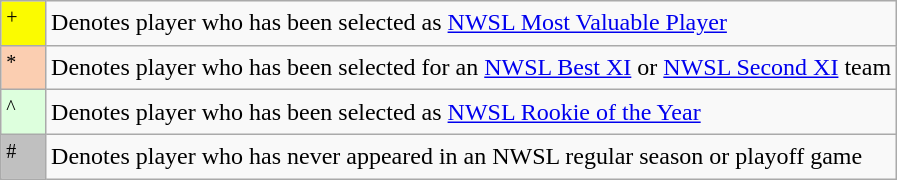<table class="wikitable">
<tr>
<td bgcolor="#FBFb00" width="5%"><sup>+</sup></td>
<td>Denotes player who has been selected as <a href='#'>NWSL Most Valuable Player</a></td>
</tr>
<tr>
<td bgcolor="#FBCEB1" width="5%"><sup>*</sup></td>
<td>Denotes player who has been selected for an <a href='#'>NWSL Best XI</a> or <a href='#'>NWSL Second XI</a> team</td>
</tr>
<tr>
<td bgcolor="#DDFFDD" width="5%"><sup>^</sup></td>
<td>Denotes player who has been selected as <a href='#'>NWSL Rookie of the Year</a></td>
</tr>
<tr>
<td bgcolor="#C0C0C0" width="5%"><sup>#</sup></td>
<td>Denotes player who has never appeared in an NWSL regular season or playoff game</td>
</tr>
</table>
